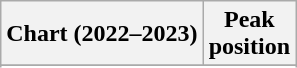<table class="wikitable sortable plainrowheaders" style="text-align:center">
<tr>
<th scope="col">Chart (2022–2023)</th>
<th scope="col">Peak<br>position</th>
</tr>
<tr>
</tr>
<tr>
</tr>
</table>
